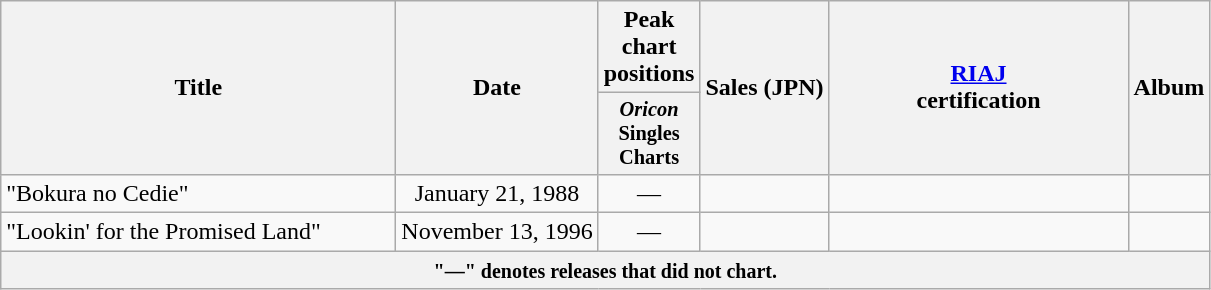<table class="wikitable plainrowheaders" style="text-align:center;">
<tr>
<th scope="col" rowspan="2" style="width:16em;">Title</th>
<th scope="col" rowspan="2">Date</th>
<th scope="col" colspan="1">Peak chart positions</th>
<th scope="col" rowspan="2">Sales (JPN)</th>
<th scope="col" rowspan="2" style="width:12em;"><a href='#'>RIAJ</a><br>certification</th>
<th scope="col" rowspan="2">Album</th>
</tr>
<tr>
<th style="width:3em;font-size:85%"><em>Oricon</em> Singles Charts<br></th>
</tr>
<tr>
<td align="left">"Bokura no Cedie"</td>
<td>January 21, 1988</td>
<td>—</td>
<td></td>
<td></td>
<td></td>
</tr>
<tr>
<td align="left">"Lookin' for the Promised Land"</td>
<td>November 13, 1996</td>
<td>—</td>
<td></td>
<td></td>
<td></td>
</tr>
<tr>
<th colspan="6"><small>"—" denotes releases that did not chart.</small></th>
</tr>
</table>
